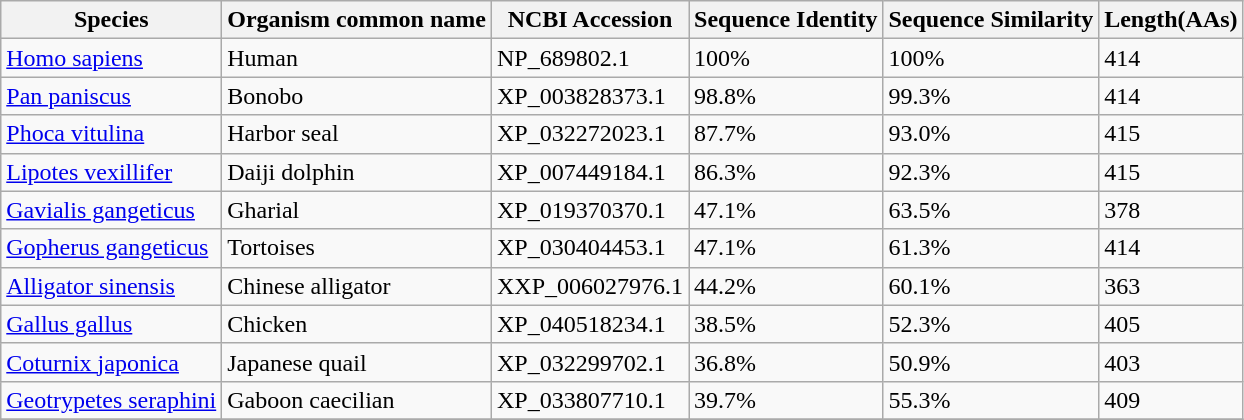<table class="wikitable">
<tr>
<th>Species</th>
<th>Organism common name</th>
<th>NCBI Accession</th>
<th>Sequence Identity</th>
<th>Sequence Similarity</th>
<th>Length(AAs)</th>
</tr>
<tr>
<td><a href='#'>Homo sapiens</a></td>
<td>Human</td>
<td>NP_689802.1</td>
<td>100%</td>
<td>100%</td>
<td>414</td>
</tr>
<tr>
<td><a href='#'>Pan paniscus</a></td>
<td>Bonobo</td>
<td>XP_003828373.1</td>
<td>98.8%</td>
<td>99.3%</td>
<td>414</td>
</tr>
<tr>
<td><a href='#'>Phoca vitulina</a></td>
<td>Harbor seal</td>
<td>XP_032272023.1</td>
<td>87.7%</td>
<td>93.0%</td>
<td>415</td>
</tr>
<tr>
<td><a href='#'>Lipotes vexillifer</a></td>
<td>Daiji dolphin</td>
<td>XP_007449184.1</td>
<td>86.3%</td>
<td>92.3%</td>
<td>415</td>
</tr>
<tr>
<td><a href='#'>Gavialis gangeticus</a></td>
<td>Gharial</td>
<td>XP_019370370.1</td>
<td>47.1%</td>
<td>63.5%</td>
<td>378</td>
</tr>
<tr>
<td><a href='#'>Gopherus gangeticus</a></td>
<td>Tortoises</td>
<td>XP_030404453.1</td>
<td>47.1%</td>
<td>61.3%</td>
<td>414</td>
</tr>
<tr>
<td><a href='#'>Alligator sinensis</a></td>
<td>Chinese alligator</td>
<td>XXP_006027976.1</td>
<td>44.2%</td>
<td>60.1%</td>
<td>363</td>
</tr>
<tr>
<td><a href='#'>Gallus gallus</a></td>
<td>Chicken</td>
<td>XP_040518234.1</td>
<td>38.5%</td>
<td>52.3%</td>
<td>405</td>
</tr>
<tr>
<td><a href='#'>Coturnix japonica</a></td>
<td>Japanese quail</td>
<td>XP_032299702.1</td>
<td>36.8%</td>
<td>50.9%</td>
<td>403</td>
</tr>
<tr>
<td><a href='#'>Geotrypetes seraphini</a></td>
<td>Gaboon caecilian</td>
<td>XP_033807710.1</td>
<td>39.7%</td>
<td>55.3%</td>
<td>409</td>
</tr>
<tr>
</tr>
</table>
